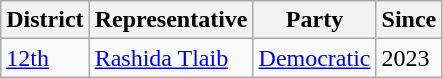<table class="wikitable">
<tr>
<th>District</th>
<th>Representative</th>
<th>Party</th>
<th>Since</th>
</tr>
<tr>
<td><a href='#'>12th</a></td>
<td><a href='#'>Rashida Tlaib</a></td>
<td><a href='#'>Democratic</a></td>
<td>2023</td>
</tr>
</table>
